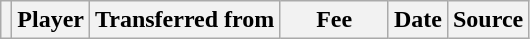<table class="wikitable plainrowheaders sortable">
<tr>
<th></th>
<th scope="col">Player</th>
<th>Transferred from</th>
<th style="width: 65px;">Fee</th>
<th scope="col">Date</th>
<th scope="col">Source</th>
</tr>
</table>
